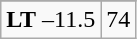<table class="wikitable">
<tr align="center">
</tr>
<tr align="center">
<td><strong>LT</strong> –11.5</td>
<td>74</td>
</tr>
</table>
